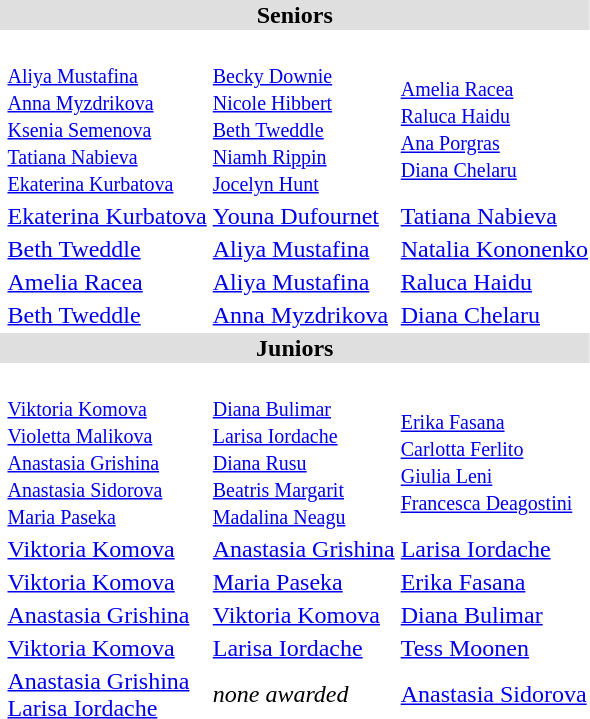<table>
<tr bgcolor="DFDFDF">
<td colspan="4" align="center"><strong>Seniors</strong></td>
</tr>
<tr>
<th scope=row style="text-align:left"><br></th>
<td><br><small><a href='#'>Aliya Mustafina</a><br><a href='#'>Anna Myzdrikova</a><br><a href='#'>Ksenia Semenova</a><br><a href='#'>Tatiana Nabieva</a><br><a href='#'>Ekaterina Kurbatova</a></small></td>
<td><br><small><a href='#'>Becky Downie</a><br><a href='#'>Nicole Hibbert</a><br><a href='#'>Beth Tweddle</a><br><a href='#'>Niamh Rippin</a><br><a href='#'>Jocelyn Hunt</a></small></td>
<td><br><small><a href='#'>Amelia Racea</a><br><a href='#'>Raluca Haidu</a><br><a href='#'>Ana Porgras</a><br><a href='#'>Diana Chelaru</a></small></td>
</tr>
<tr>
<th scope=row style="text-align:left"><br></th>
<td> <a href='#'>Ekaterina Kurbatova</a></td>
<td> <a href='#'>Youna Dufournet</a></td>
<td> <a href='#'>Tatiana Nabieva</a></td>
</tr>
<tr>
<th scope=row style="text-align:left"><br></th>
<td> <a href='#'>Beth Tweddle</a></td>
<td> <a href='#'>Aliya Mustafina</a></td>
<td> <a href='#'>Natalia Kononenko</a></td>
</tr>
<tr>
<th scope=row style="text-align:left"><br></th>
<td> <a href='#'>Amelia Racea</a></td>
<td> <a href='#'>Aliya Mustafina</a></td>
<td> <a href='#'>Raluca Haidu</a></td>
</tr>
<tr>
<th scope=row style="text-align:left"><br></th>
<td> <a href='#'>Beth Tweddle</a></td>
<td> <a href='#'>Anna Myzdrikova</a></td>
<td> <a href='#'>Diana Chelaru</a></td>
</tr>
<tr style="background:#dfdfdf;">
<td colspan="4" style="text-align:center;"><strong>Juniors</strong></td>
</tr>
<tr>
<th scope=row style="text-align:left"><br></th>
<td><br><small><a href='#'>Viktoria Komova</a><br><a href='#'>Violetta Malikova</a><br><a href='#'>Anastasia Grishina</a><br><a href='#'>Anastasia Sidorova</a><br><a href='#'>Maria Paseka</a></small></td>
<td><br><small><a href='#'>Diana Bulimar</a><br><a href='#'>Larisa Iordache</a><br><a href='#'>Diana Rusu</a><br><a href='#'>Beatris Margarit</a><br><a href='#'>Madalina Neagu</a></small></td>
<td><br><small><a href='#'>Erika Fasana</a><br><a href='#'>Carlotta Ferlito</a><br><a href='#'>Giulia Leni</a><br><a href='#'>Francesca Deagostini</a></small></td>
</tr>
<tr>
<th scope=row style="text-align:left"><br></th>
<td> <a href='#'>Viktoria Komova</a></td>
<td> <a href='#'>Anastasia Grishina</a></td>
<td> <a href='#'>Larisa Iordache</a></td>
</tr>
<tr>
<th scope=row style="text-align:left"><br></th>
<td> <a href='#'>Viktoria Komova</a></td>
<td> <a href='#'>Maria Paseka</a></td>
<td> <a href='#'>Erika Fasana</a></td>
</tr>
<tr>
<th scope=row style="text-align:left"><br></th>
<td> <a href='#'>Anastasia Grishina</a></td>
<td> <a href='#'>Viktoria Komova</a></td>
<td> <a href='#'>Diana Bulimar</a></td>
</tr>
<tr>
<th scope=row style="text-align:left"><br></th>
<td> <a href='#'>Viktoria Komova</a></td>
<td> <a href='#'>Larisa Iordache</a></td>
<td> <a href='#'>Tess Moonen</a></td>
</tr>
<tr>
<th scope=row style="text-align:left"><br></th>
<td> <a href='#'>Anastasia Grishina</a><br> <a href='#'>Larisa Iordache</a></td>
<td><em>none awarded</em></td>
<td> <a href='#'>Anastasia Sidorova</a></td>
</tr>
</table>
